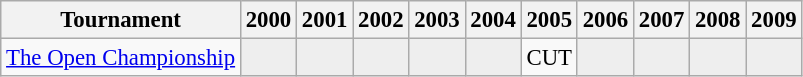<table class="wikitable" style="font-size:95%;text-align:center;">
<tr>
<th>Tournament</th>
<th>2000</th>
<th>2001</th>
<th>2002</th>
<th>2003</th>
<th>2004</th>
<th>2005</th>
<th>2006</th>
<th>2007</th>
<th>2008</th>
<th>2009</th>
</tr>
<tr>
<td align=left><a href='#'>The Open Championship</a></td>
<td style="background:#eeeeee;"></td>
<td style="background:#eeeeee;"></td>
<td style="background:#eeeeee;"></td>
<td style="background:#eeeeee;"></td>
<td style="background:#eeeeee;"></td>
<td align="center">CUT</td>
<td style="background:#eeeeee;"></td>
<td style="background:#eeeeee;"></td>
<td style="background:#eeeeee;"></td>
<td style="background:#eeeeee;"></td>
</tr>
</table>
